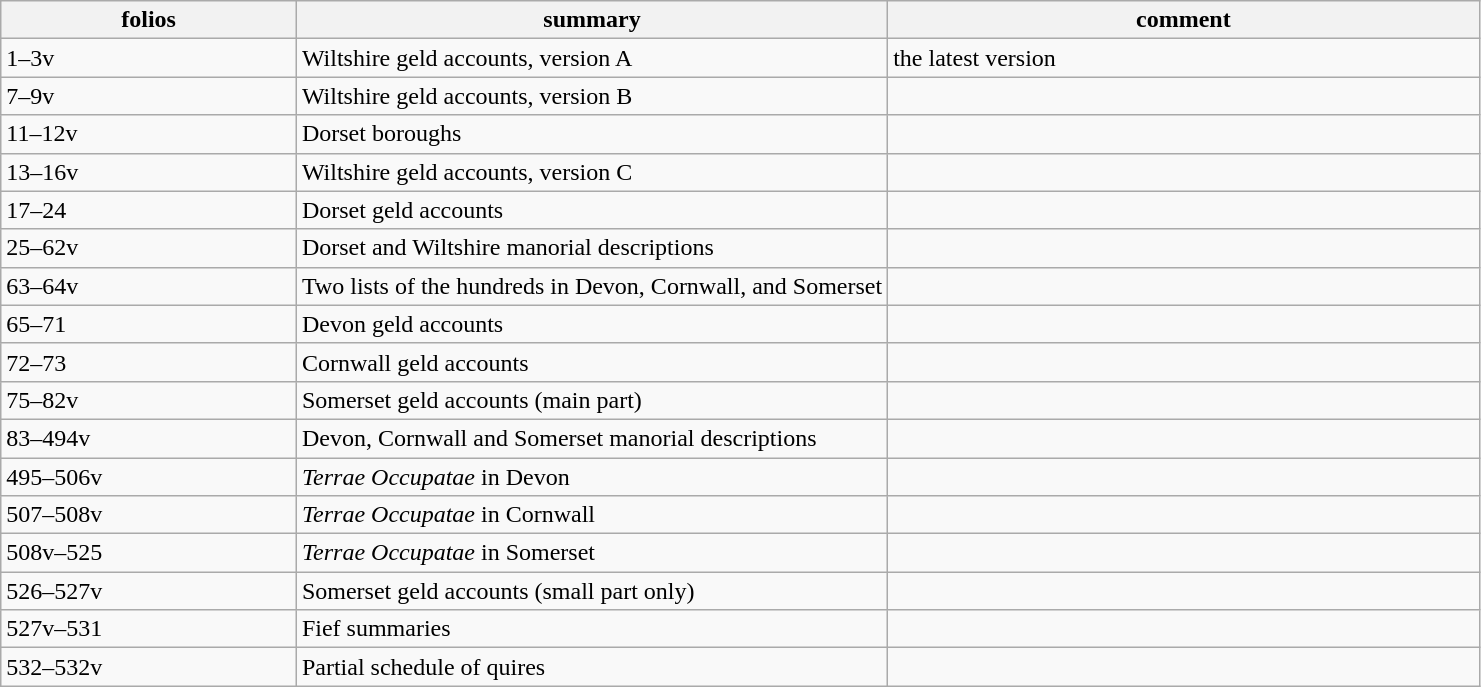<table class="wikitable sortable">
<tr>
<th width="20%">folios</th>
<th width="40%">summary</th>
<th width="40%">comment</th>
</tr>
<tr valign="top">
<td>1–3v</td>
<td>Wiltshire geld accounts, version A</td>
<td>the latest version</td>
</tr>
<tr valign="top">
<td>7–9v</td>
<td>Wiltshire geld accounts, version B</td>
<td></td>
</tr>
<tr valign="top">
<td>11–12v</td>
<td>Dorset boroughs</td>
<td></td>
</tr>
<tr valign="top">
<td>13–16v</td>
<td>Wiltshire geld accounts, version C</td>
<td></td>
</tr>
<tr valign="top">
<td>17–24</td>
<td>Dorset geld accounts</td>
<td></td>
</tr>
<tr valign="top">
<td>25–62v</td>
<td>Dorset and Wiltshire manorial descriptions</td>
<td></td>
</tr>
<tr valign="top">
<td>63–64v</td>
<td>Two lists of the hundreds in Devon, Cornwall, and Somerset</td>
<td></td>
</tr>
<tr valign="top">
<td>65–71</td>
<td>Devon geld accounts</td>
<td></td>
</tr>
<tr valign="top">
<td>72–73</td>
<td>Cornwall geld accounts</td>
</tr>
<tr valign="top">
<td>75–82v</td>
<td>Somerset geld accounts (main part)</td>
<td></td>
</tr>
<tr valign="top">
<td>83–494v</td>
<td>Devon, Cornwall and Somerset manorial descriptions</td>
<td></td>
</tr>
<tr valign="top">
<td>495–506v</td>
<td><em>Terrae Occupatae</em> in Devon</td>
<td></td>
</tr>
<tr valign="top">
<td>507–508v</td>
<td><em>Terrae Occupatae</em> in Cornwall</td>
<td></td>
</tr>
<tr valign="top">
<td>508v–525</td>
<td><em>Terrae Occupatae</em> in Somerset</td>
<td></td>
</tr>
<tr valign="top">
<td>526–527v</td>
<td>Somerset geld accounts (small part only)</td>
<td></td>
</tr>
<tr valign="top">
<td>527v–531</td>
<td>Fief summaries</td>
<td></td>
</tr>
<tr valign="top">
<td>532–532v</td>
<td>Partial schedule of quires</td>
<td></td>
</tr>
</table>
